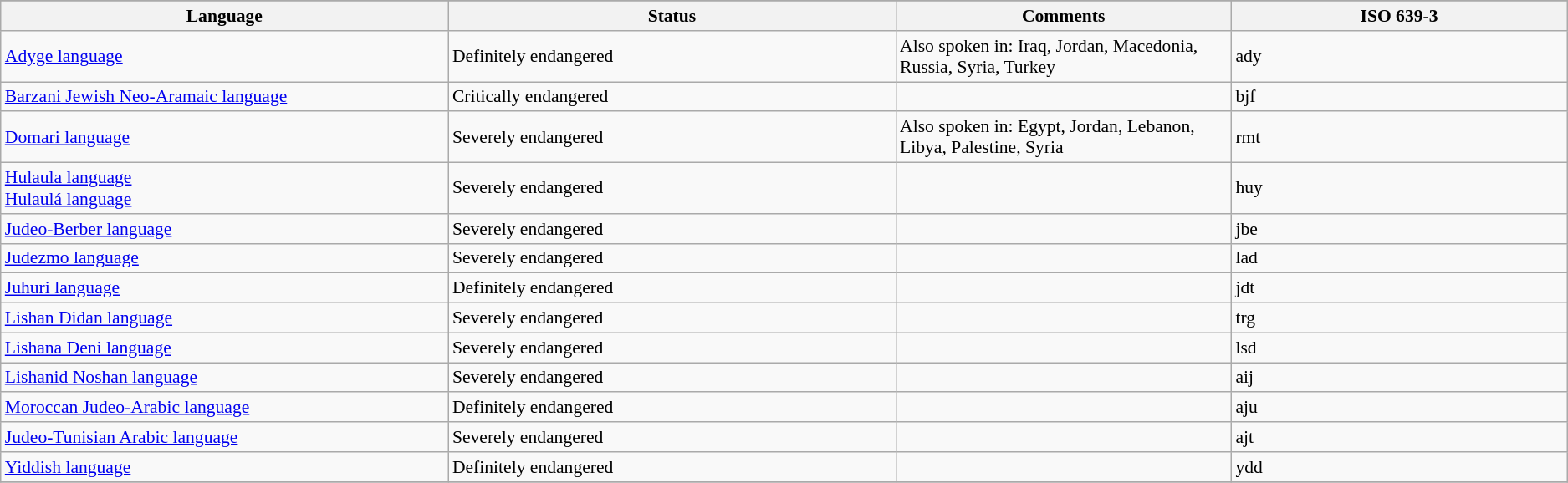<table class="wikitable" align="center" style="font-size:90%">
<tr>
</tr>
<tr>
<th width="20%">Language</th>
<th width="20%">Status</th>
<th width="15%">Comments</th>
<th width="15%">ISO 639-3</th>
</tr>
<tr>
<td><a href='#'>Adyge language</a></td>
<td>Definitely endangered</td>
<td>Also spoken in: Iraq, Jordan, Macedonia, Russia, Syria, Turkey</td>
<td>ady</td>
</tr>
<tr>
<td><a href='#'>Barzani Jewish Neo-Aramaic language</a></td>
<td>Critically endangered</td>
<td> </td>
<td>bjf</td>
</tr>
<tr>
<td><a href='#'>Domari language</a></td>
<td>Severely endangered</td>
<td>Also spoken in: Egypt, Jordan, Lebanon, Libya, Palestine, Syria</td>
<td>rmt</td>
</tr>
<tr>
<td><a href='#'>Hulaula language</a><br><a href='#'>Hulaulá language</a></td>
<td>Severely endangered</td>
<td> </td>
<td>huy</td>
</tr>
<tr>
<td><a href='#'>Judeo-Berber language</a></td>
<td>Severely endangered</td>
<td> </td>
<td>jbe</td>
</tr>
<tr>
<td><a href='#'>Judezmo language</a></td>
<td>Severely endangered</td>
<td> </td>
<td>lad</td>
</tr>
<tr>
<td><a href='#'>Juhuri language</a></td>
<td>Definitely endangered</td>
<td> </td>
<td>jdt</td>
</tr>
<tr>
<td><a href='#'>Lishan Didan language</a></td>
<td>Severely endangered</td>
<td> </td>
<td>trg</td>
</tr>
<tr>
<td><a href='#'>Lishana Deni language</a></td>
<td>Severely endangered</td>
<td> </td>
<td>lsd</td>
</tr>
<tr>
<td><a href='#'>Lishanid Noshan language</a></td>
<td>Severely endangered</td>
<td> </td>
<td>aij</td>
</tr>
<tr>
<td><a href='#'>Moroccan Judeo-Arabic language</a></td>
<td>Definitely endangered</td>
<td> </td>
<td>aju</td>
</tr>
<tr>
<td><a href='#'>Judeo-Tunisian Arabic language</a></td>
<td>Severely endangered</td>
<td> </td>
<td>ajt</td>
</tr>
<tr>
<td><a href='#'>Yiddish language</a></td>
<td>Definitely endangered</td>
<td> </td>
<td>ydd</td>
</tr>
<tr>
</tr>
</table>
